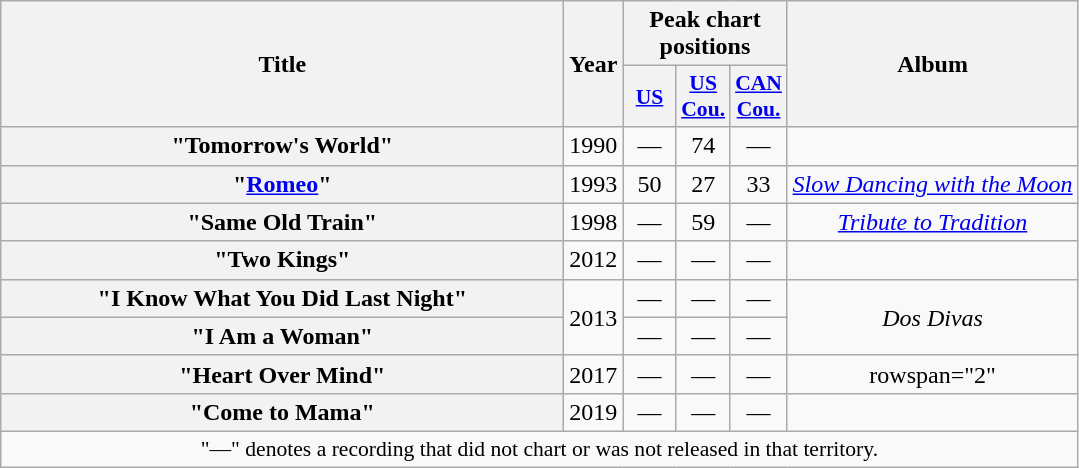<table class="wikitable plainrowheaders" style="text-align:center;" border="1">
<tr>
<th scope="col" rowspan="2" style="width:23em;">Title</th>
<th scope="col" rowspan="2">Year</th>
<th scope="col" colspan="3">Peak chart<br>positions</th>
<th scope="col" rowspan="2">Album</th>
</tr>
<tr>
<th scope="col" style="width:2em;font-size:90%;"><a href='#'>US</a><br></th>
<th scope="col" style="width:2em;font-size:90%;"><a href='#'>US<br>Cou.</a><br></th>
<th scope="col" style="width:2em;font-size:90%;"><a href='#'>CAN<br>Cou.</a><br></th>
</tr>
<tr>
<th scope="row">"Tomorrow's World"<br></th>
<td>1990</td>
<td>—</td>
<td>74</td>
<td>—</td>
<td></td>
</tr>
<tr>
<th scope="row">"<a href='#'>Romeo</a>"<br></th>
<td>1993</td>
<td>50</td>
<td>27</td>
<td>33</td>
<td><em><a href='#'>Slow Dancing with the Moon</a></em></td>
</tr>
<tr>
<th scope="row">"Same Old Train"<br></th>
<td>1998</td>
<td>—</td>
<td>59</td>
<td>—</td>
<td><em><a href='#'>Tribute to Tradition</a></em></td>
</tr>
<tr>
<th scope="row">"Two Kings"<br></th>
<td>2012</td>
<td>—</td>
<td>—</td>
<td>—</td>
<td></td>
</tr>
<tr>
<th scope="row">"I Know What You Did Last Night"<br></th>
<td rowspan="2">2013</td>
<td>—</td>
<td>—</td>
<td>—</td>
<td rowspan="2"><em>Dos Divas</em></td>
</tr>
<tr>
<th scope="row">"I Am a Woman"<br></th>
<td>—</td>
<td>—</td>
<td>—</td>
</tr>
<tr>
<th scope="row">"Heart Over Mind"<br></th>
<td>2017</td>
<td>—</td>
<td>—</td>
<td>—</td>
<td>rowspan="2" </td>
</tr>
<tr>
<th scope="row">"Come to Mama" <br></th>
<td>2019</td>
<td>—</td>
<td>—</td>
<td>—</td>
</tr>
<tr>
<td colspan="6" style="font-size:90%">"—" denotes a recording that did not chart or was not released in that territory.</td>
</tr>
</table>
